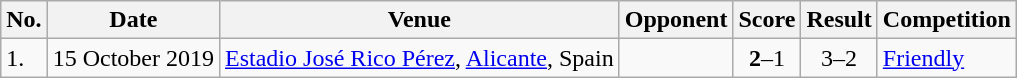<table class="wikitable">
<tr>
<th>No.</th>
<th>Date</th>
<th>Venue</th>
<th>Opponent</th>
<th>Score</th>
<th>Result</th>
<th>Competition</th>
</tr>
<tr>
<td>1.</td>
<td>15 October 2019</td>
<td><a href='#'>Estadio José Rico Pérez</a>, <a href='#'>Alicante</a>, Spain</td>
<td></td>
<td align=center><strong>2</strong>–1</td>
<td align=center>3–2</td>
<td><a href='#'>Friendly</a></td>
</tr>
</table>
